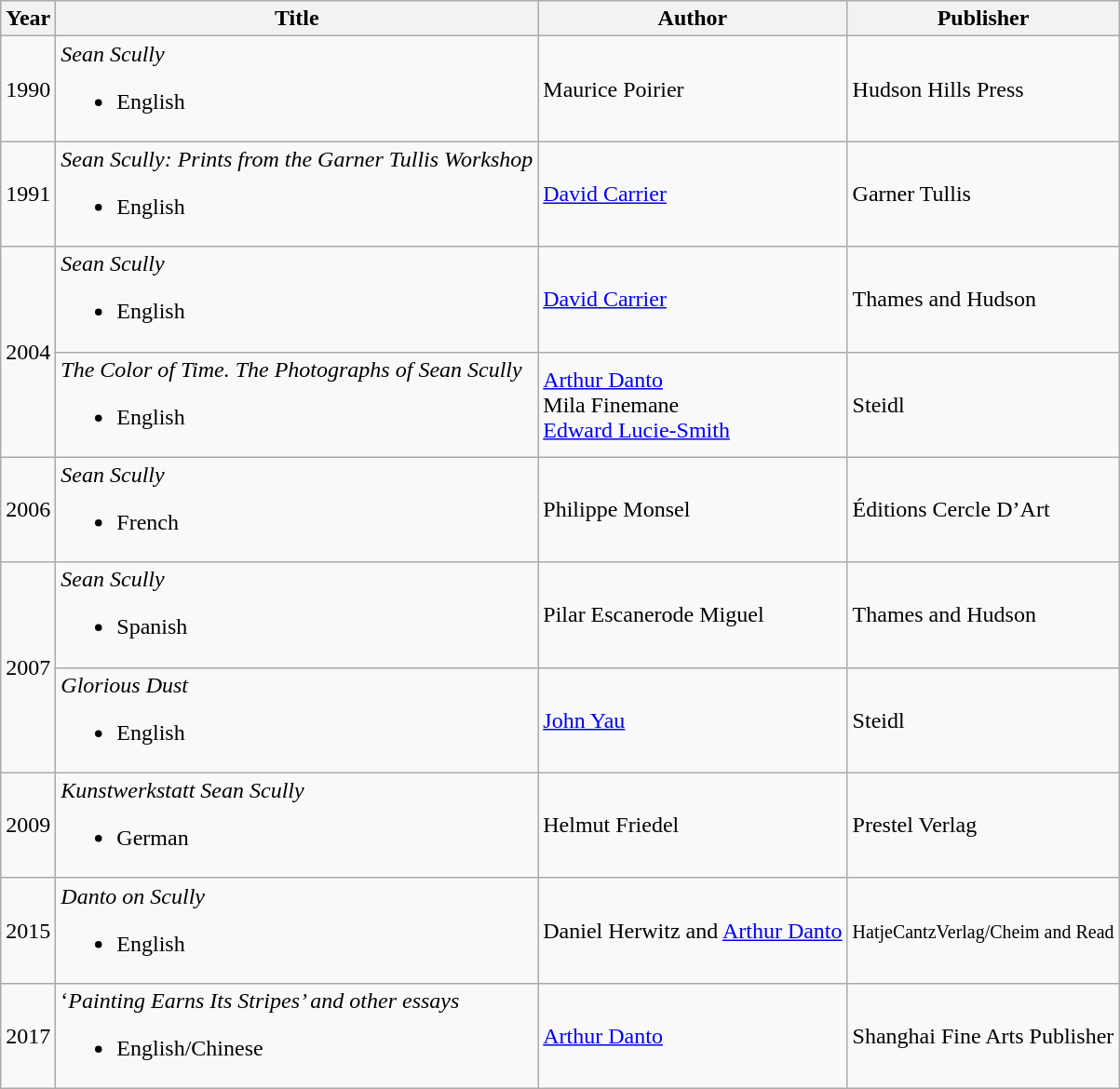<table class="wikitable">
<tr>
<th>Year</th>
<th>Title</th>
<th>Author</th>
<th>Publisher</th>
</tr>
<tr>
<td>1990</td>
<td><em>Sean Scully</em><br><ul><li>English</li></ul></td>
<td>Maurice Poirier</td>
<td>Hudson Hills Press</td>
</tr>
<tr>
<td>1991</td>
<td><em>Sean Scully: Prints from the Garner Tullis Workshop</em><br><ul><li>English</li></ul></td>
<td><a href='#'>David Carrier</a></td>
<td>Garner Tullis</td>
</tr>
<tr>
<td rowspan="2">2004</td>
<td><em>Sean Scully</em><br><ul><li>English</li></ul></td>
<td><a href='#'>David Carrier</a></td>
<td>Thames and Hudson</td>
</tr>
<tr>
<td><em>The Color of Time. The Photographs of Sean Scully</em><br><ul><li>English</li></ul></td>
<td><a href='#'>Arthur Danto</a><br>Mila Finemane<br><a href='#'>Edward Lucie-Smith</a></td>
<td>Steidl</td>
</tr>
<tr>
<td>2006</td>
<td><em>Sean Scully</em><br><ul><li>French</li></ul></td>
<td>Philippe Monsel</td>
<td>Éditions Cercle D’Art</td>
</tr>
<tr>
<td rowspan="2">2007</td>
<td><em>Sean Scully</em><br><ul><li>Spanish</li></ul></td>
<td>Pilar Escanerode Miguel</td>
<td>Thames and Hudson</td>
</tr>
<tr>
<td><em>Glorious Dust</em><br><ul><li>English</li></ul></td>
<td><a href='#'>John Yau</a></td>
<td>Steidl</td>
</tr>
<tr>
<td>2009</td>
<td><em>Kunstwerkstatt Sean Scully</em><br><ul><li>German</li></ul></td>
<td>Helmut Friedel</td>
<td>Prestel Verlag</td>
</tr>
<tr>
<td>2015</td>
<td><em>Danto on Scully</em><br><ul><li>English</li></ul></td>
<td>Daniel Herwitz and <a href='#'>Arthur Danto</a></td>
<td><small>HatjeCantzVerlag/Cheim and Read</small></td>
</tr>
<tr>
<td>2017</td>
<td>‘<em>Painting Earns Its Stripes’ and other essays</em><br><ul><li>English/Chinese</li></ul></td>
<td><a href='#'>Arthur Danto</a></td>
<td>Shanghai Fine Arts Publisher</td>
</tr>
</table>
